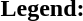<table class="toccolours" style="font-size:100%; white-space:nowrap;">
<tr>
<td><strong>Legend:</strong></td>
<td>      </td>
</tr>
<tr>
<td></td>
</tr>
<tr>
<td></td>
</tr>
<tr>
<td></td>
</tr>
</table>
